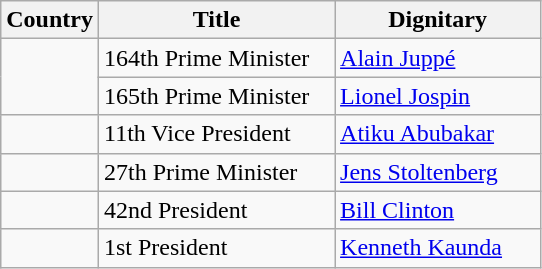<table class="wikitable sortable">
<tr>
<th>Country</th>
<th>Title</th>
<th>Dignitary</th>
</tr>
<tr>
<td rowspan="2"></td>
<td width="150px">164th Prime Minister</td>
<td width="130px"><a href='#'>Alain Juppé</a></td>
</tr>
<tr>
<td>165th Prime Minister</td>
<td><a href='#'>Lionel Jospin</a></td>
</tr>
<tr>
<td></td>
<td>11th Vice President</td>
<td><a href='#'>Atiku Abubakar</a></td>
</tr>
<tr>
<td></td>
<td>27th Prime Minister</td>
<td><a href='#'>Jens Stoltenberg</a></td>
</tr>
<tr>
<td></td>
<td>42nd President</td>
<td><a href='#'>Bill Clinton</a></td>
</tr>
<tr>
<td></td>
<td>1st President</td>
<td><a href='#'>Kenneth Kaunda</a></td>
</tr>
</table>
